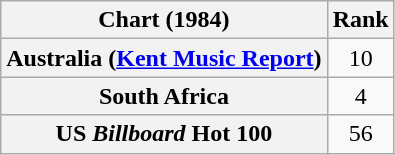<table class="wikitable sortable plainrowheaders">
<tr>
<th scope="col">Chart (1984)</th>
<th scope="col">Rank</th>
</tr>
<tr>
<th scope="row">Australia (<a href='#'>Kent Music Report</a>)</th>
<td style="text-align:center;">10</td>
</tr>
<tr>
<th scope="row">South Africa</th>
<td style="text-align:center;">4</td>
</tr>
<tr>
<th scope="row">US <em>Billboard</em> Hot 100</th>
<td style="text-align:center;">56</td>
</tr>
</table>
